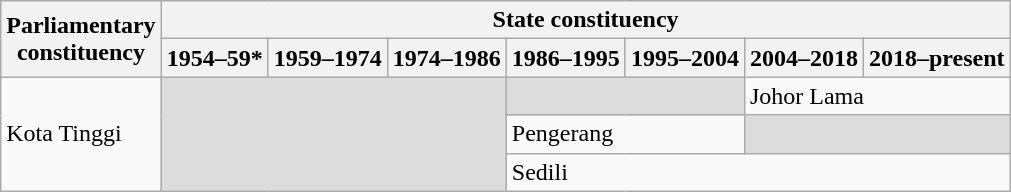<table class="wikitable">
<tr>
<th rowspan="2">Parliamentary<br>constituency</th>
<th colspan="7">State constituency</th>
</tr>
<tr>
<th>1954–59*</th>
<th>1959–1974</th>
<th>1974–1986</th>
<th>1986–1995</th>
<th>1995–2004</th>
<th>2004–2018</th>
<th>2018–present</th>
</tr>
<tr>
<td rowspan="3">Kota Tinggi</td>
<td colspan="3" rowspan="3" bgcolor="dcdcdc"></td>
<td colspan="2" bgcolor="dcdcdc"></td>
<td colspan="2">Johor Lama</td>
</tr>
<tr>
<td colspan="2">Pengerang</td>
<td colspan="2" bgcolor="dcdcdc"></td>
</tr>
<tr>
<td colspan="4">Sedili</td>
</tr>
</table>
